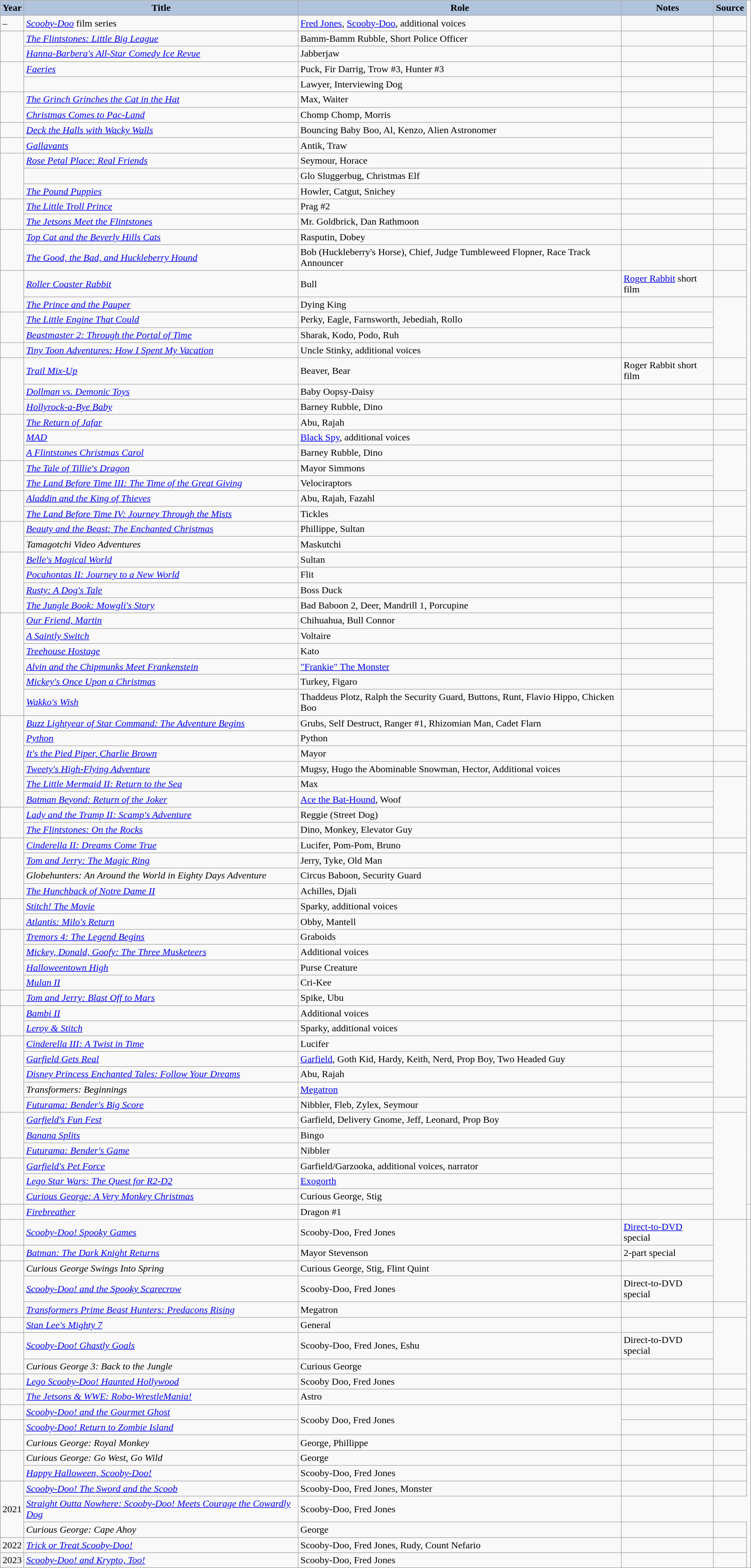<table class="wikitable sortable">
<tr>
<th style="background:#b0c4de;">Year</th>
<th style="background:#b0c4de;">Title</th>
<th style="background:#b0c4de;">Role</th>
<th style="background:#b0c4de;" class="unsortable">Notes</th>
<th style="background:#b0c4de;" class="unsortable">Source</th>
</tr>
<tr>
<td>–</td>
<td><em><a href='#'>Scooby-Doo</a></em> film series</td>
<td><a href='#'>Fred Jones</a>, <a href='#'>Scooby-Doo</a>, additional voices</td>
<td></td>
<td></td>
</tr>
<tr>
<td rowspan="2"></td>
<td><em><a href='#'>The Flintstones: Little Big League</a></em></td>
<td>Bamm-Bamm Rubble, Short Police Officer</td>
<td></td>
<td></td>
</tr>
<tr>
<td><em><a href='#'>Hanna-Barbera's All-Star Comedy Ice Revue </a></em></td>
<td>Jabberjaw</td>
<td></td>
<td></td>
</tr>
<tr>
<td rowspan="2"></td>
<td><em><a href='#'>Faeries</a></em></td>
<td>Puck, Fir Darrig, Trow #3, Hunter #3</td>
<td></td>
<td></td>
</tr>
<tr>
<td><em></em></td>
<td>Lawyer, Interviewing Dog</td>
<td></td>
<td></td>
</tr>
<tr>
<td rowspan="2"></td>
<td><em><a href='#'>The Grinch Grinches the Cat in the Hat</a></em></td>
<td>Max, Waiter</td>
<td></td>
<td></td>
</tr>
<tr>
<td><em><a href='#'>Christmas Comes to Pac-Land</a></em></td>
<td>Chomp Chomp, Morris</td>
<td></td>
<td></td>
</tr>
<tr>
<td></td>
<td><em><a href='#'>Deck the Halls with Wacky Walls</a></em></td>
<td>Bouncing Baby Boo, Al, Kenzo, Alien Astronomer</td>
<td></td>
<td rowspan="2"></td>
</tr>
<tr>
<td></td>
<td><em><a href='#'>Gallavants</a></em></td>
<td>Antik, Traw</td>
<td></td>
</tr>
<tr>
<td rowspan="3"></td>
<td><em><a href='#'>Rose Petal Place: Real Friends</a></em></td>
<td>Seymour, Horace</td>
<td></td>
<td></td>
</tr>
<tr>
<td><em></em></td>
<td>Glo Sluggerbug, Christmas Elf</td>
<td></td>
<td></td>
</tr>
<tr>
<td><em><a href='#'>The Pound Puppies</a></em></td>
<td>Howler, Catgut, Snichey</td>
<td></td>
<td></td>
</tr>
<tr>
<td rowspan="2"></td>
<td><em><a href='#'>The Little Troll Prince</a></em></td>
<td>Prag #2</td>
<td></td>
<td></td>
</tr>
<tr>
<td><em><a href='#'>The Jetsons Meet the Flintstones</a></em></td>
<td>Mr. Goldbrick, Dan Rathmoon</td>
<td></td>
<td></td>
</tr>
<tr>
<td rowspan="2"></td>
<td><em><a href='#'>Top Cat and the Beverly Hills Cats</a></em></td>
<td>Rasputin, Dobey</td>
<td></td>
<td></td>
</tr>
<tr>
<td><em><a href='#'>The Good, the Bad, and Huckleberry Hound</a></em></td>
<td>Bob (Huckleberry's Horse), Chief, Judge Tumbleweed Flopner, Race Track Announcer</td>
<td></td>
<td></td>
</tr>
<tr>
<td rowspan="2"></td>
<td><em><a href='#'>Roller Coaster Rabbit</a></em></td>
<td>Bull</td>
<td><a href='#'>Roger Rabbit</a> short film</td>
<td></td>
</tr>
<tr>
<td><em><a href='#'>The Prince and the Pauper</a></em></td>
<td>Dying King</td>
<td></td>
<td rowspan="4"></td>
</tr>
<tr>
<td rowspan="2"></td>
<td><em><a href='#'>The Little Engine That Could</a></em></td>
<td>Perky, Eagle, Farnsworth, Jebediah, Rollo</td>
<td></td>
</tr>
<tr>
<td><em><a href='#'>Beastmaster 2: Through the Portal of Time</a></em></td>
<td>Sharak, Kodo, Podo, Ruh</td>
<td></td>
</tr>
<tr>
<td></td>
<td><em><a href='#'>Tiny Toon Adventures: How I Spent My Vacation</a></em></td>
<td>Uncle Stinky, additional voices</td>
<td></td>
</tr>
<tr>
<td rowspan="3"></td>
<td><em><a href='#'>Trail Mix-Up</a></em></td>
<td>Beaver, Bear</td>
<td>Roger Rabbit short film</td>
<td></td>
</tr>
<tr>
<td><em><a href='#'>Dollman vs. Demonic Toys</a></em></td>
<td>Baby Oopsy-Daisy</td>
<td></td>
<td></td>
</tr>
<tr>
<td><em><a href='#'>Hollyrock-a-Bye Baby</a></em></td>
<td>Barney Rubble, Dino</td>
<td></td>
<td></td>
</tr>
<tr>
<td rowspan="3"></td>
<td><em><a href='#'>The Return of Jafar</a></em></td>
<td>Abu, Rajah</td>
<td></td>
<td></td>
</tr>
<tr>
<td><em><a href='#'>MAD</a></em></td>
<td><a href='#'>Black Spy</a>, additional voices</td>
<td></td>
<td></td>
</tr>
<tr>
<td><em><a href='#'>A Flintstones Christmas Carol</a></em></td>
<td>Barney Rubble, Dino</td>
<td></td>
<td rowspan="3"></td>
</tr>
<tr>
<td rowspan="2"></td>
<td><em><a href='#'>The Tale of Tillie's Dragon</a></em></td>
<td>Mayor Simmons</td>
<td></td>
</tr>
<tr>
<td><em><a href='#'>The Land Before Time III: The Time of the Great Giving</a></em></td>
<td>Velociraptors</td>
<td></td>
</tr>
<tr>
<td rowspan="2"></td>
<td><em><a href='#'>Aladdin and the King of Thieves</a></em></td>
<td>Abu, Rajah, Fazahl</td>
<td></td>
<td></td>
</tr>
<tr>
<td><em><a href='#'>The Land Before Time IV: Journey Through the Mists</a></em></td>
<td>Tickles</td>
<td></td>
<td rowspan="2"></td>
</tr>
<tr>
<td rowspan="2"></td>
<td><em><a href='#'>Beauty and the Beast: The Enchanted Christmas</a></em></td>
<td>Phillippe, Sultan</td>
<td></td>
</tr>
<tr>
<td><em>Tamagotchi Video Adventures</em></td>
<td>Maskutchi</td>
<td></td>
<td></td>
</tr>
<tr>
<td rowspan="4"></td>
<td><em><a href='#'>Belle's Magical World</a></em></td>
<td>Sultan</td>
<td></td>
<td></td>
</tr>
<tr>
<td><em><a href='#'>Pocahontas II: Journey to a New World</a></em></td>
<td>Flit</td>
<td></td>
<td></td>
</tr>
<tr>
<td><em><a href='#'>Rusty: A Dog's Tale</a></em></td>
<td>Boss Duck</td>
<td></td>
<td rowspan="9"></td>
</tr>
<tr>
<td><em><a href='#'>The Jungle Book: Mowgli's Story</a></em></td>
<td>Bad Baboon 2, Deer, Mandrill 1, Porcupine</td>
<td></td>
</tr>
<tr>
<td rowspan="6"></td>
<td><em><a href='#'>Our Friend, Martin</a></em></td>
<td>Chihuahua, Bull Connor</td>
<td></td>
</tr>
<tr>
<td><em><a href='#'>A Saintly Switch</a></em></td>
<td>Voltaire</td>
<td></td>
</tr>
<tr>
<td><em><a href='#'>Treehouse Hostage</a></em></td>
<td>Kato</td>
<td></td>
</tr>
<tr>
<td><em><a href='#'>Alvin and the Chipmunks Meet Frankenstein</a></em></td>
<td><a href='#'>"Frankie" The Monster</a></td>
<td></td>
</tr>
<tr>
<td><em><a href='#'>Mickey's Once Upon a Christmas</a></em></td>
<td>Turkey, Figaro</td>
<td></td>
</tr>
<tr>
<td><em><a href='#'>Wakko's Wish</a></em></td>
<td>Thaddeus Plotz, Ralph the Security Guard, Buttons, Runt, Flavio Hippo, Chicken Boo</td>
<td></td>
</tr>
<tr>
<td rowspan="6"></td>
<td><em><a href='#'>Buzz Lightyear of Star Command: The Adventure Begins</a></em></td>
<td>Grubs, Self Destruct, Ranger #1, Rhizomian Man, Cadet Flarn</td>
<td></td>
</tr>
<tr>
<td><em><a href='#'>Python</a></em></td>
<td>Python</td>
<td></td>
<td></td>
</tr>
<tr>
<td><em><a href='#'>It's the Pied Piper, Charlie Brown</a></em></td>
<td>Mayor</td>
<td></td>
<td></td>
</tr>
<tr>
<td><em><a href='#'>Tweety's High-Flying Adventure</a></em></td>
<td>Mugsy, Hugo the Abominable Snowman, Hector, Additional voices</td>
<td></td>
<td></td>
</tr>
<tr>
<td><em><a href='#'>The Little Mermaid II: Return to the Sea</a></em></td>
<td>Max</td>
<td></td>
<td rowspan="4"></td>
</tr>
<tr>
<td><em><a href='#'>Batman Beyond: Return of the Joker</a></em></td>
<td><a href='#'>Ace the Bat-Hound</a>, Woof</td>
<td></td>
</tr>
<tr>
<td rowspan="2"></td>
<td><em><a href='#'>Lady and the Tramp II: Scamp's Adventure</a></em></td>
<td>Reggie (Street Dog)</td>
<td></td>
</tr>
<tr>
<td><em><a href='#'>The Flintstones: On the Rocks</a></em></td>
<td>Dino, Monkey, Elevator Guy</td>
<td></td>
</tr>
<tr>
<td rowspan="4"></td>
<td><em><a href='#'>Cinderella II: Dreams Come True</a></em></td>
<td>Lucifer, Pom-Pom, Bruno</td>
<td></td>
<td></td>
</tr>
<tr>
<td><em><a href='#'>Tom and Jerry: The Magic Ring</a></em></td>
<td>Jerry, Tyke, Old Man</td>
<td></td>
<td rowspan="3"></td>
</tr>
<tr>
<td><em>Globehunters: An Around the World in Eighty Days Adventure</em></td>
<td>Circus Baboon, Security Guard</td>
<td></td>
</tr>
<tr>
<td><em><a href='#'>The Hunchback of Notre Dame II</a></em></td>
<td>Achilles, Djali</td>
<td></td>
</tr>
<tr>
<td rowspan="2"></td>
<td><em><a href='#'>Stitch! The Movie</a></em></td>
<td>Sparky, additional voices</td>
<td></td>
<td></td>
</tr>
<tr>
<td><em><a href='#'>Atlantis: Milo's Return</a></em></td>
<td>Obby, Mantell</td>
<td></td>
<td></td>
</tr>
<tr>
<td rowspan="4"></td>
<td><em><a href='#'>Tremors 4: The Legend Begins</a></em></td>
<td>Graboids</td>
<td></td>
<td></td>
</tr>
<tr>
<td><em><a href='#'>Mickey, Donald, Goofy: The Three Musketeers</a></em></td>
<td>Additional voices</td>
<td></td>
<td></td>
</tr>
<tr>
<td><em><a href='#'>Halloweentown High</a></em></td>
<td>Purse Creature</td>
<td></td>
<td></td>
</tr>
<tr>
<td><em><a href='#'>Mulan II</a></em></td>
<td>Cri-Kee</td>
<td></td>
<td></td>
</tr>
<tr>
<td></td>
<td><em><a href='#'>Tom and Jerry: Blast Off to Mars</a></em></td>
<td>Spike, Ubu</td>
<td></td>
<td></td>
</tr>
<tr>
<td rowspan="2"></td>
<td><em><a href='#'>Bambi II</a></em></td>
<td>Additional voices</td>
<td></td>
<td></td>
</tr>
<tr>
<td><em><a href='#'>Leroy & Stitch</a></em></td>
<td>Sparky, additional voices</td>
<td></td>
<td rowspan="5"></td>
</tr>
<tr>
<td rowspan="5"></td>
<td><em><a href='#'>Cinderella III: A Twist in Time</a></em></td>
<td>Lucifer</td>
<td></td>
</tr>
<tr>
<td><em><a href='#'>Garfield Gets Real</a></em></td>
<td><a href='#'>Garfield</a>, Goth Kid, Hardy, Keith, Nerd, Prop Boy, Two Headed Guy</td>
<td></td>
</tr>
<tr>
<td><em><a href='#'>Disney Princess Enchanted Tales: Follow Your Dreams</a></em></td>
<td>Abu, Rajah</td>
<td></td>
</tr>
<tr>
<td><em>Transformers: Beginnings</em></td>
<td><a href='#'>Megatron</a></td>
<td></td>
</tr>
<tr>
<td><em><a href='#'>Futurama: Bender's Big Score</a></em></td>
<td>Nibbler, Fleb, Zylex, Seymour</td>
<td></td>
<td></td>
</tr>
<tr>
<td rowspan="3"></td>
<td><em><a href='#'>Garfield's Fun Fest</a></em></td>
<td>Garfield, Delivery Gnome, Jeff, Leonard, Prop Boy</td>
<td></td>
<td rowspan="7"></td>
</tr>
<tr>
<td><em><a href='#'>Banana Splits</a></em></td>
<td>Bingo</td>
<td></td>
</tr>
<tr>
<td><em><a href='#'>Futurama: Bender's Game</a></em></td>
<td>Nibbler</td>
<td></td>
</tr>
<tr>
<td rowspan="3"></td>
<td><em><a href='#'>Garfield's Pet Force</a></em></td>
<td>Garfield/Garzooka, additional voices, narrator</td>
<td></td>
</tr>
<tr>
<td><em><a href='#'>Lego Star Wars: The Quest for R2-D2</a></em></td>
<td><a href='#'>Exogorth</a></td>
<td></td>
</tr>
<tr>
<td><em><a href='#'>Curious George: A Very Monkey Christmas</a></em></td>
<td>Curious George, Stig</td>
<td></td>
</tr>
<tr>
<td></td>
<td><em><a href='#'>Firebreather</a></em></td>
<td>Dragon #1</td>
<td></td>
<td></td>
</tr>
<tr>
<td></td>
<td><em><a href='#'>Scooby-Doo! Spooky Games</a></em></td>
<td>Scooby-Doo, Fred Jones</td>
<td><a href='#'>Direct-to-DVD</a> special</td>
<td rowspan="4"></td>
</tr>
<tr>
<td><br></td>
<td><em><a href='#'>Batman: The Dark Knight Returns</a></em></td>
<td>Mayor Stevenson</td>
<td>2-part special</td>
</tr>
<tr>
<td rowspan="3"></td>
<td><em>Curious George Swings Into Spring</em></td>
<td>Curious George, Stig, Flint Quint</td>
<td></td>
</tr>
<tr>
<td><em><a href='#'>Scooby-Doo! and the Spooky Scarecrow</a></em></td>
<td>Scooby-Doo, Fred Jones</td>
<td>Direct-to-DVD special</td>
</tr>
<tr>
<td><em><a href='#'>Transformers Prime Beast Hunters: Predacons Rising</a></em></td>
<td>Megatron</td>
<td></td>
<td></td>
</tr>
<tr>
<td></td>
<td><em><a href='#'>Stan Lee's Mighty 7</a></em></td>
<td>General</td>
<td></td>
<td rowspan="3"></td>
</tr>
<tr>
<td rowspan="2"></td>
<td><em><a href='#'>Scooby-Doo! Ghastly Goals</a></em></td>
<td>Scooby-Doo, Fred Jones, Eshu</td>
<td>Direct-to-DVD special</td>
</tr>
<tr>
<td><em>Curious George 3: Back to the Jungle</em></td>
<td>Curious George</td>
<td></td>
</tr>
<tr>
<td></td>
<td><em><a href='#'>Lego Scooby-Doo! Haunted Hollywood</a></em></td>
<td>Scooby Doo, Fred Jones</td>
<td></td>
<td></td>
</tr>
<tr>
<td></td>
<td><em><a href='#'>The Jetsons & WWE: Robo-WrestleMania!</a></em></td>
<td>Astro</td>
<td></td>
<td></td>
</tr>
<tr>
<td></td>
<td><em><a href='#'>Scooby-Doo! and the Gourmet Ghost</a></em></td>
<td rowspan="2">Scooby Doo, Fred Jones</td>
<td></td>
<td></td>
</tr>
<tr>
<td rowspan="2"></td>
<td><em><a href='#'>Scooby-Doo! Return to Zombie Island</a></em></td>
<td></td>
<td></td>
</tr>
<tr>
<td><em>Curious George: Royal Monkey</em></td>
<td>George, Phillippe</td>
<td></td>
<td></td>
</tr>
<tr>
<td rowspan="2"></td>
<td><em>Curious George: Go West, Go Wild</em></td>
<td>George</td>
<td></td>
<td></td>
</tr>
<tr>
<td><em><a href='#'>Happy Halloween, Scooby-Doo!</a></em></td>
<td>Scooby-Doo, Fred Jones</td>
<td></td>
<td></td>
</tr>
<tr>
<td rowspan="3">2021</td>
<td><em><a href='#'>Scooby-Doo! The Sword and the Scoob</a></em></td>
<td>Scooby-Doo, Fred Jones, Monster</td>
<td></td>
<td></td>
</tr>
<tr>
<td><em><a href='#'>Straight Outta Nowhere: Scooby-Doo! Meets Courage the Cowardly Dog</a></em></td>
<td>Scooby-Doo, Fred Jones</td>
<td></td>
</tr>
<tr>
<td><em>Curious George: Cape Ahoy</em></td>
<td>George</td>
<td></td>
<td></td>
</tr>
<tr>
<td>2022</td>
<td><em><a href='#'>Trick or Treat Scooby-Doo!</a></em></td>
<td>Scooby-Doo, Fred Jones, Rudy, Count Nefario</td>
<td></td>
<td></td>
</tr>
<tr>
<td>2023</td>
<td><em><a href='#'>Scooby-Doo! and Krypto, Too!</a></em></td>
<td>Scooby-Doo, Fred Jones</td>
<td></td>
<td></td>
</tr>
</table>
